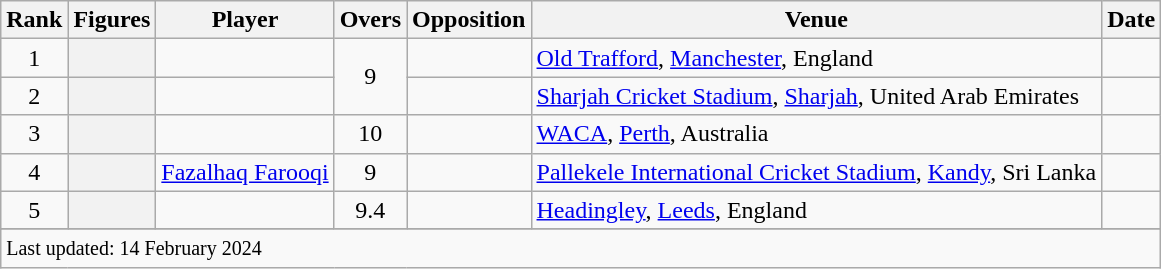<table class="wikitable plainrowheaders sortable">
<tr>
<th scope=col>Rank</th>
<th scope=col>Figures</th>
<th scope=col>Player</th>
<th scope=col>Overs</th>
<th scope=col>Opposition</th>
<th scope=col>Venue</th>
<th scope=col>Date</th>
</tr>
<tr>
<td align=center>1</td>
<th scope=row style=text-align:center;></th>
<td> </td>
<td align=center rowspan=2>9</td>
<td></td>
<td><a href='#'>Old Trafford</a>, <a href='#'>Manchester</a>, England</td>
<td> </td>
</tr>
<tr>
<td align=center>2</td>
<th scope=row style=text-align:center;></th>
<td></td>
<td></td>
<td><a href='#'>Sharjah Cricket Stadium</a>, <a href='#'>Sharjah</a>, United Arab Emirates</td>
<td></td>
</tr>
<tr>
<td align=center>3</td>
<th scope=row style=text-align:center;></th>
<td> </td>
<td align=center>10</td>
<td></td>
<td><a href='#'>WACA</a>, <a href='#'>Perth</a>, Australia</td>
<td> </td>
</tr>
<tr>
<td align="center">4</td>
<th scope="row" style="text-align:center;"></th>
<td><a href='#'>Fazalhaq Farooqi</a> </td>
<td align="center">9</td>
<td></td>
<td><a href='#'>Pallekele International Cricket Stadium</a>, <a href='#'>Kandy</a>, Sri Lanka</td>
<td></td>
</tr>
<tr>
<td align="center">5</td>
<th scope="row" style="text-align:center;"></th>
<td> </td>
<td align="center">9.4</td>
<td></td>
<td><a href='#'>Headingley</a>, <a href='#'>Leeds</a>, England</td>
<td> </td>
</tr>
<tr>
</tr>
<tr class=sortbottom>
<td colspan=7><small>Last updated: 14 February 2024</small></td>
</tr>
</table>
